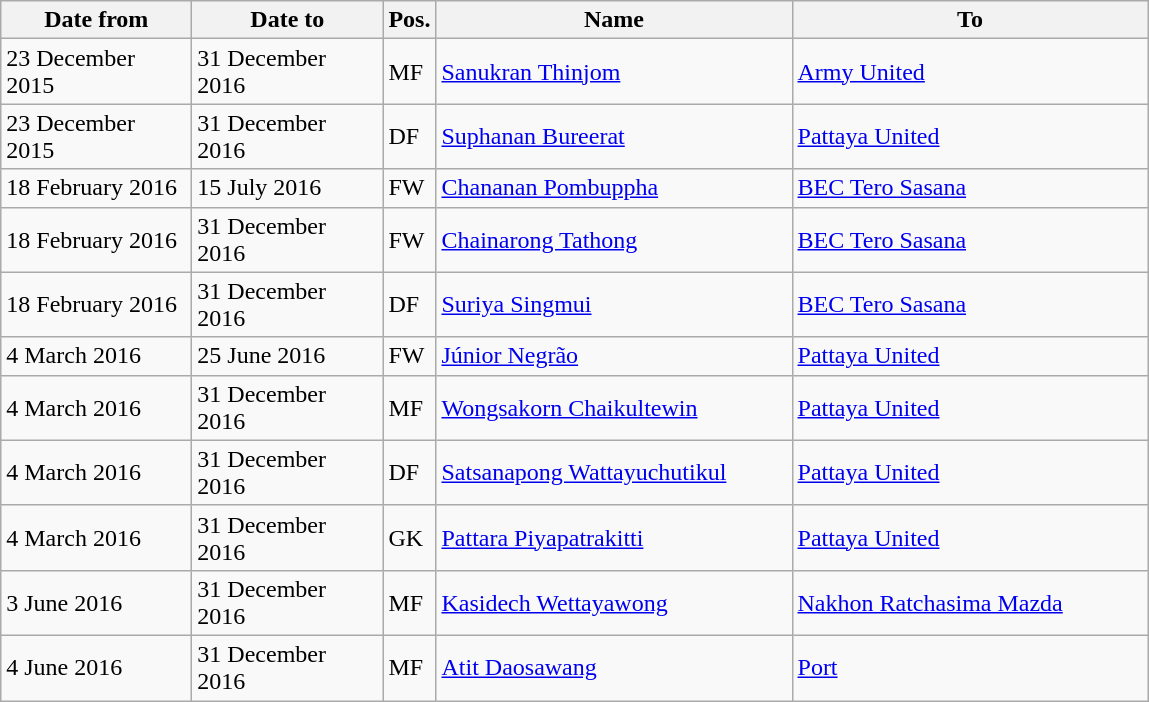<table class="wikitable">
<tr>
<th width="120">Date from</th>
<th width="120">Date to</th>
<th>Pos.</th>
<th width="230">Name</th>
<th width="230">To</th>
</tr>
<tr>
<td>23 December 2015</td>
<td>31 December 2016</td>
<td>MF</td>
<td> <a href='#'>Sanukran Thinjom</a></td>
<td> <a href='#'>Army United</a></td>
</tr>
<tr>
<td>23 December 2015</td>
<td>31 December 2016</td>
<td>DF</td>
<td> <a href='#'>Suphanan Bureerat</a></td>
<td> <a href='#'>Pattaya United</a></td>
</tr>
<tr>
<td>18 February 2016</td>
<td>15 July 2016</td>
<td>FW</td>
<td> <a href='#'>Chananan Pombuppha</a></td>
<td> <a href='#'>BEC Tero Sasana</a></td>
</tr>
<tr>
<td>18 February 2016</td>
<td>31 December 2016</td>
<td>FW</td>
<td> <a href='#'>Chainarong Tathong</a></td>
<td> <a href='#'>BEC Tero Sasana</a></td>
</tr>
<tr>
<td>18 February 2016</td>
<td>31 December 2016</td>
<td>DF</td>
<td> <a href='#'>Suriya Singmui</a></td>
<td> <a href='#'>BEC Tero Sasana</a></td>
</tr>
<tr>
<td>4 March 2016</td>
<td>25 June 2016</td>
<td>FW</td>
<td> <a href='#'>Júnior Negrão</a></td>
<td> <a href='#'>Pattaya United</a></td>
</tr>
<tr>
<td>4 March 2016</td>
<td>31 December 2016</td>
<td>MF</td>
<td> <a href='#'>Wongsakorn Chaikultewin</a></td>
<td> <a href='#'>Pattaya United</a></td>
</tr>
<tr>
<td>4 March 2016</td>
<td>31 December 2016</td>
<td>DF</td>
<td> <a href='#'>Satsanapong Wattayuchutikul</a></td>
<td> <a href='#'>Pattaya United</a></td>
</tr>
<tr>
<td>4 March 2016</td>
<td>31 December 2016</td>
<td>GK</td>
<td> <a href='#'>Pattara Piyapatrakitti</a></td>
<td> <a href='#'>Pattaya United</a></td>
</tr>
<tr>
<td>3 June 2016</td>
<td>31 December 2016</td>
<td>MF</td>
<td> <a href='#'>Kasidech Wettayawong</a></td>
<td> <a href='#'>Nakhon Ratchasima Mazda</a></td>
</tr>
<tr>
<td>4 June 2016</td>
<td>31 December 2016</td>
<td>MF</td>
<td> <a href='#'>Atit Daosawang</a></td>
<td> <a href='#'>Port</a></td>
</tr>
</table>
